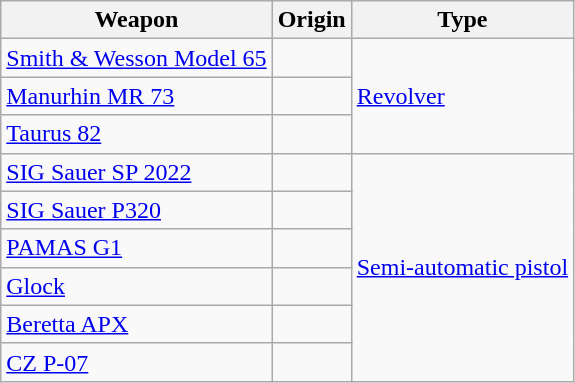<table class="wikitable">
<tr>
<th>Weapon</th>
<th>Origin</th>
<th>Type</th>
</tr>
<tr>
<td><a href='#'>Smith & Wesson Model 65</a></td>
<td></td>
<td rowspan="3"><a href='#'>Revolver</a></td>
</tr>
<tr>
<td><a href='#'>Manurhin MR 73</a></td>
<td></td>
</tr>
<tr>
<td><a href='#'>Taurus 82</a></td>
<td></td>
</tr>
<tr>
<td><a href='#'>SIG Sauer SP 2022</a></td>
<td></td>
<td rowspan="6"><a href='#'>Semi-automatic pistol</a></td>
</tr>
<tr>
<td><a href='#'>SIG Sauer P320</a></td>
<td></td>
</tr>
<tr>
<td><a href='#'>PAMAS G1</a></td>
<td></td>
</tr>
<tr>
<td><a href='#'>Glock</a></td>
<td></td>
</tr>
<tr>
<td><a href='#'>Beretta APX</a></td>
<td></td>
</tr>
<tr>
<td><a href='#'>CZ P-07</a></td>
<td></td>
</tr>
</table>
